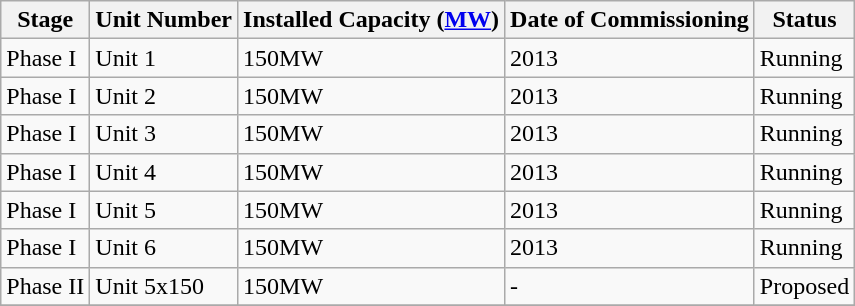<table class="sortable wikitable">
<tr>
<th>Stage</th>
<th>Unit Number</th>
<th>Installed Capacity (<a href='#'>MW</a>)</th>
<th>Date of Commissioning</th>
<th>Status</th>
</tr>
<tr>
<td>Phase I</td>
<td>Unit 1</td>
<td>150MW</td>
<td>2013</td>
<td>Running</td>
</tr>
<tr>
<td>Phase I</td>
<td>Unit 2</td>
<td>150MW</td>
<td>2013</td>
<td>Running</td>
</tr>
<tr>
<td>Phase I</td>
<td>Unit 3</td>
<td>150MW</td>
<td>2013</td>
<td>Running</td>
</tr>
<tr>
<td>Phase I</td>
<td>Unit 4</td>
<td>150MW</td>
<td>2013</td>
<td>Running</td>
</tr>
<tr>
<td>Phase I</td>
<td>Unit 5</td>
<td>150MW</td>
<td>2013</td>
<td>Running</td>
</tr>
<tr>
<td>Phase I</td>
<td>Unit 6</td>
<td>150MW</td>
<td>2013</td>
<td>Running</td>
</tr>
<tr>
<td>Phase II</td>
<td>Unit 5x150</td>
<td>150MW</td>
<td>-</td>
<td>Proposed</td>
</tr>
<tr>
</tr>
</table>
